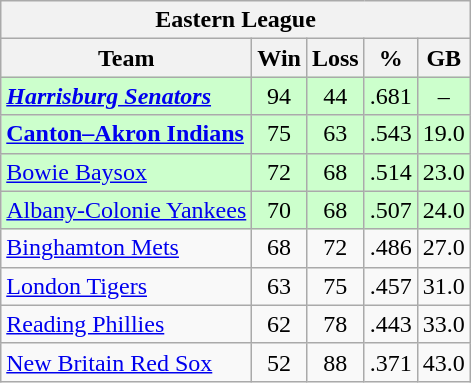<table class="wikitable">
<tr>
<th colspan="5">Eastern League</th>
</tr>
<tr>
<th>Team</th>
<th>Win</th>
<th>Loss</th>
<th>%</th>
<th>GB</th>
</tr>
<tr align=center bgcolor="#CCFFCC">
<td align=left><strong><em><a href='#'>Harrisburg Senators</a></em></strong></td>
<td>94</td>
<td>44</td>
<td>.681</td>
<td>–</td>
</tr>
<tr align=center bgcolor="#CCFFCC">
<td align=left><strong><a href='#'>Canton–Akron Indians</a></strong></td>
<td>75</td>
<td>63</td>
<td>.543</td>
<td>19.0</td>
</tr>
<tr align=center bgcolor="#CCFFCC">
<td align=left><a href='#'>Bowie Baysox</a></td>
<td>72</td>
<td>68</td>
<td>.514</td>
<td>23.0</td>
</tr>
<tr align=center bgcolor="#CCFFCC">
<td align=left><a href='#'>Albany-Colonie Yankees</a></td>
<td>70</td>
<td>68</td>
<td>.507</td>
<td>24.0</td>
</tr>
<tr align=center>
<td align=left><a href='#'>Binghamton Mets</a></td>
<td>68</td>
<td>72</td>
<td>.486</td>
<td>27.0</td>
</tr>
<tr align=center>
<td align=left><a href='#'>London Tigers</a></td>
<td>63</td>
<td>75</td>
<td>.457</td>
<td>31.0</td>
</tr>
<tr align=center>
<td align=left><a href='#'>Reading Phillies</a></td>
<td>62</td>
<td>78</td>
<td>.443</td>
<td>33.0</td>
</tr>
<tr align=center>
<td align=left><a href='#'>New Britain Red Sox</a></td>
<td>52</td>
<td>88</td>
<td>.371</td>
<td>43.0</td>
</tr>
</table>
